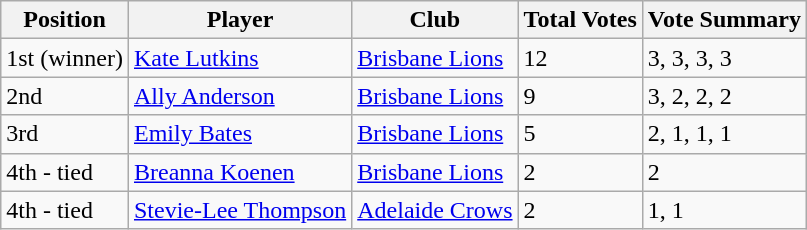<table class="wikitable">
<tr>
<th>Position</th>
<th>Player</th>
<th>Club</th>
<th>Total Votes</th>
<th>Vote Summary</th>
</tr>
<tr>
<td>1st (winner)</td>
<td><a href='#'>Kate Lutkins</a></td>
<td><a href='#'>Brisbane Lions</a></td>
<td>12</td>
<td>3, 3, 3, 3</td>
</tr>
<tr>
<td>2nd</td>
<td><a href='#'>Ally Anderson</a></td>
<td><a href='#'>Brisbane Lions</a></td>
<td>9</td>
<td>3, 2, 2, 2</td>
</tr>
<tr>
<td>3rd</td>
<td><a href='#'>Emily Bates</a></td>
<td><a href='#'>Brisbane Lions</a></td>
<td>5</td>
<td>2, 1, 1, 1</td>
</tr>
<tr>
<td>4th - tied</td>
<td><a href='#'>Breanna Koenen</a></td>
<td><a href='#'>Brisbane Lions</a></td>
<td>2</td>
<td>2</td>
</tr>
<tr>
<td>4th - tied</td>
<td><a href='#'>Stevie-Lee Thompson</a></td>
<td><a href='#'>Adelaide Crows</a></td>
<td>2</td>
<td>1, 1</td>
</tr>
</table>
